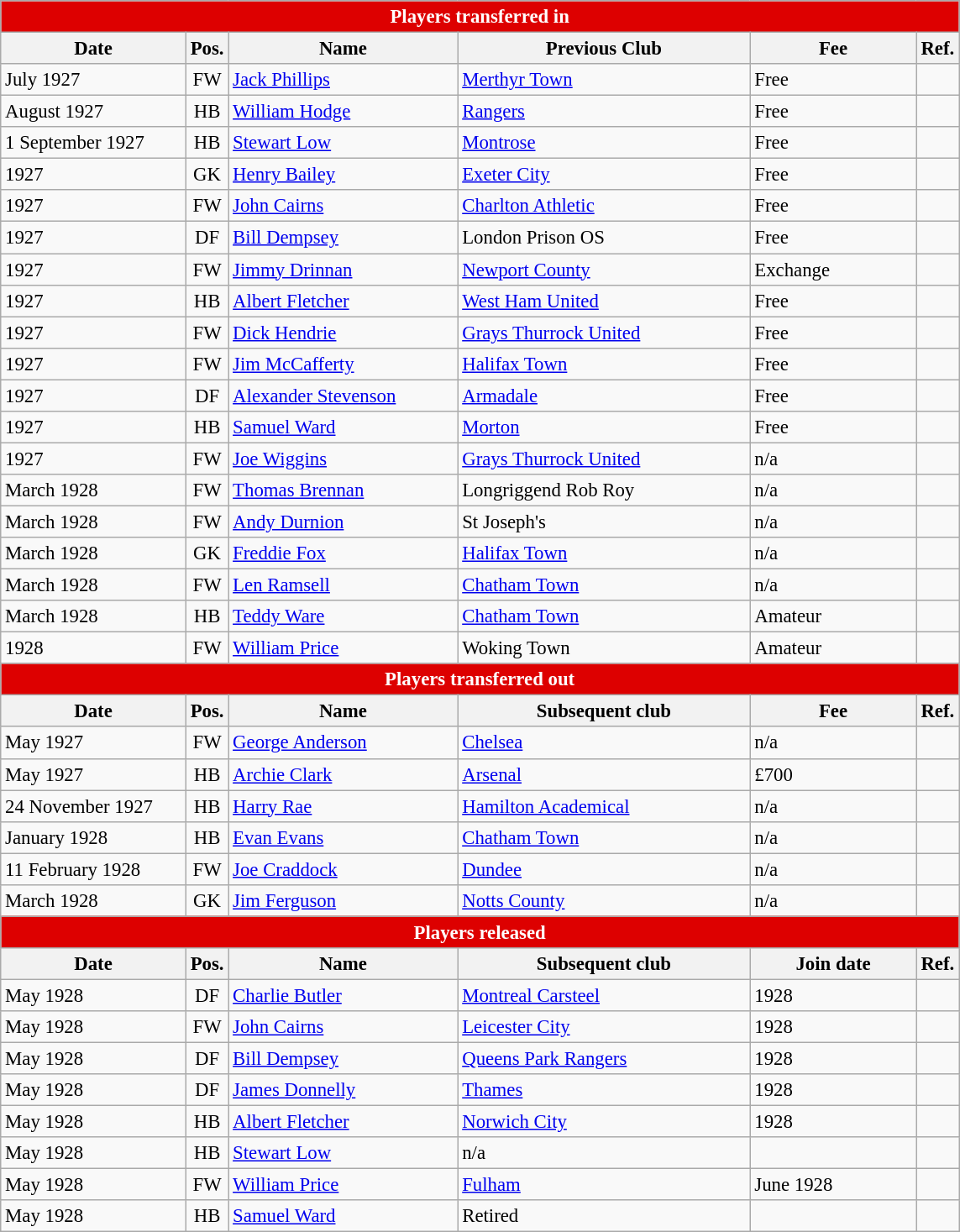<table style="font-size:95%;" class="wikitable">
<tr>
<th style="background:#d00; color:white; text-align:center;" colspan="6">Players transferred in</th>
</tr>
<tr>
<th style="width:140px;">Date</th>
<th style="width:25px;">Pos.</th>
<th style="width:175px;">Name</th>
<th style="width:225px;">Previous Club</th>
<th style="width:125px;">Fee</th>
<th style="width:25px;">Ref.</th>
</tr>
<tr>
<td>July 1927</td>
<td style="text-align:center;">FW</td>
<td> <a href='#'>Jack Phillips</a></td>
<td> <a href='#'>Merthyr Town</a></td>
<td>Free</td>
<td></td>
</tr>
<tr>
<td>August 1927</td>
<td style="text-align:center;">HB</td>
<td> <a href='#'>William Hodge</a></td>
<td> <a href='#'>Rangers</a></td>
<td>Free</td>
<td></td>
</tr>
<tr>
<td>1 September 1927</td>
<td style="text-align:center;">HB</td>
<td> <a href='#'>Stewart Low</a></td>
<td> <a href='#'>Montrose</a></td>
<td>Free</td>
<td></td>
</tr>
<tr>
<td>1927</td>
<td style="text-align:center;">GK</td>
<td> <a href='#'>Henry Bailey</a></td>
<td> <a href='#'>Exeter City</a></td>
<td>Free</td>
<td></td>
</tr>
<tr>
<td>1927</td>
<td style="text-align:center;">FW</td>
<td> <a href='#'>John Cairns</a></td>
<td> <a href='#'>Charlton Athletic</a></td>
<td>Free</td>
<td></td>
</tr>
<tr>
<td>1927</td>
<td style="text-align:center;">DF</td>
<td> <a href='#'>Bill Dempsey</a></td>
<td> London Prison OS</td>
<td>Free</td>
<td></td>
</tr>
<tr>
<td>1927</td>
<td style="text-align:center;">FW</td>
<td> <a href='#'>Jimmy Drinnan</a></td>
<td> <a href='#'>Newport County</a></td>
<td>Exchange</td>
<td></td>
</tr>
<tr>
<td>1927</td>
<td style="text-align:center;">HB</td>
<td> <a href='#'>Albert Fletcher</a></td>
<td> <a href='#'>West Ham United</a></td>
<td>Free</td>
<td></td>
</tr>
<tr>
<td>1927</td>
<td style="text-align:center;">FW</td>
<td> <a href='#'>Dick Hendrie</a></td>
<td> <a href='#'>Grays Thurrock United</a></td>
<td>Free</td>
<td></td>
</tr>
<tr>
<td>1927</td>
<td style="text-align:center;">FW</td>
<td> <a href='#'>Jim McCafferty</a></td>
<td> <a href='#'>Halifax Town</a></td>
<td>Free</td>
<td></td>
</tr>
<tr>
<td>1927</td>
<td style="text-align:center;">DF</td>
<td> <a href='#'>Alexander Stevenson</a></td>
<td> <a href='#'>Armadale</a></td>
<td>Free</td>
<td></td>
</tr>
<tr>
<td>1927</td>
<td style="text-align:center;">HB</td>
<td> <a href='#'>Samuel Ward</a></td>
<td> <a href='#'>Morton</a></td>
<td>Free</td>
<td></td>
</tr>
<tr>
<td>1927</td>
<td style="text-align:center;">FW</td>
<td> <a href='#'>Joe Wiggins</a></td>
<td> <a href='#'>Grays Thurrock United</a></td>
<td>n/a</td>
<td></td>
</tr>
<tr>
<td>March 1928</td>
<td style="text-align:center;">FW</td>
<td> <a href='#'>Thomas Brennan</a></td>
<td> Longriggend Rob Roy</td>
<td>n/a</td>
<td></td>
</tr>
<tr>
<td>March 1928</td>
<td style="text-align:center;">FW</td>
<td> <a href='#'>Andy Durnion</a></td>
<td> St Joseph's</td>
<td>n/a</td>
<td></td>
</tr>
<tr>
<td>March 1928</td>
<td style="text-align:center;">GK</td>
<td> <a href='#'>Freddie Fox</a></td>
<td> <a href='#'>Halifax Town</a></td>
<td>n/a</td>
<td></td>
</tr>
<tr>
<td>March 1928</td>
<td style="text-align:center;">FW</td>
<td> <a href='#'>Len Ramsell</a></td>
<td> <a href='#'>Chatham Town</a></td>
<td>n/a</td>
<td></td>
</tr>
<tr>
<td>March 1928</td>
<td style="text-align:center;">HB</td>
<td> <a href='#'>Teddy Ware</a></td>
<td> <a href='#'>Chatham Town</a></td>
<td>Amateur</td>
<td></td>
</tr>
<tr>
<td>1928</td>
<td style="text-align:center;">FW</td>
<td> <a href='#'>William Price</a></td>
<td> Woking Town</td>
<td>Amateur</td>
<td></td>
</tr>
<tr>
<th style="background:#d00; color:white; text-align:center;" colspan="6">Players transferred out</th>
</tr>
<tr>
<th>Date</th>
<th>Pos.</th>
<th>Name</th>
<th>Subsequent club</th>
<th>Fee</th>
<th>Ref.</th>
</tr>
<tr>
<td>May 1927</td>
<td style="text-align:center;">FW</td>
<td> <a href='#'>George Anderson</a></td>
<td> <a href='#'>Chelsea</a></td>
<td>n/a</td>
<td></td>
</tr>
<tr>
<td>May 1927</td>
<td style="text-align:center;">HB</td>
<td> <a href='#'>Archie Clark</a></td>
<td> <a href='#'>Arsenal</a></td>
<td>£700</td>
<td></td>
</tr>
<tr>
<td>24 November 1927</td>
<td style="text-align:center;">HB</td>
<td> <a href='#'>Harry Rae</a></td>
<td> <a href='#'>Hamilton Academical</a></td>
<td>n/a</td>
<td></td>
</tr>
<tr>
<td>January 1928</td>
<td style="text-align:center;">HB</td>
<td> <a href='#'>Evan Evans</a></td>
<td> <a href='#'>Chatham Town</a></td>
<td>n/a</td>
<td></td>
</tr>
<tr>
<td>11 February 1928</td>
<td style="text-align:center;">FW</td>
<td> <a href='#'>Joe Craddock</a></td>
<td> <a href='#'>Dundee</a></td>
<td>n/a</td>
<td></td>
</tr>
<tr>
<td>March 1928</td>
<td style="text-align:center;">GK</td>
<td> <a href='#'>Jim Ferguson</a></td>
<td> <a href='#'>Notts County</a></td>
<td>n/a</td>
<td></td>
</tr>
<tr>
<th style="background:#d00; color:white; text-align:center;" colspan="6">Players released</th>
</tr>
<tr>
<th>Date</th>
<th>Pos.</th>
<th>Name</th>
<th>Subsequent club</th>
<th>Join date</th>
<th>Ref.</th>
</tr>
<tr>
<td>May 1928</td>
<td style="text-align:center;">DF</td>
<td> <a href='#'>Charlie Butler</a></td>
<td> <a href='#'>Montreal Carsteel</a></td>
<td>1928</td>
<td></td>
</tr>
<tr>
<td>May 1928</td>
<td style="text-align:center;">FW</td>
<td> <a href='#'>John Cairns</a></td>
<td> <a href='#'>Leicester City</a></td>
<td>1928</td>
<td></td>
</tr>
<tr>
<td>May 1928</td>
<td style="text-align:center;">DF</td>
<td> <a href='#'>Bill Dempsey</a></td>
<td> <a href='#'>Queens Park Rangers</a></td>
<td>1928</td>
<td></td>
</tr>
<tr>
<td>May 1928</td>
<td style="text-align:center;">DF</td>
<td> <a href='#'>James Donnelly</a></td>
<td> <a href='#'>Thames</a></td>
<td>1928</td>
<td></td>
</tr>
<tr>
<td>May 1928</td>
<td style="text-align:center;">HB</td>
<td> <a href='#'>Albert Fletcher</a></td>
<td> <a href='#'>Norwich City</a></td>
<td>1928</td>
<td></td>
</tr>
<tr>
<td>May 1928</td>
<td style="text-align:center;">HB</td>
<td> <a href='#'>Stewart Low</a></td>
<td>n/a</td>
<td></td>
<td></td>
</tr>
<tr>
<td>May 1928</td>
<td style="text-align:center;">FW</td>
<td> <a href='#'>William Price</a></td>
<td> <a href='#'>Fulham</a></td>
<td>June 1928</td>
<td></td>
</tr>
<tr>
<td>May 1928</td>
<td style="text-align:center;">HB</td>
<td> <a href='#'>Samuel Ward</a></td>
<td>Retired</td>
<td></td>
<td></td>
</tr>
</table>
